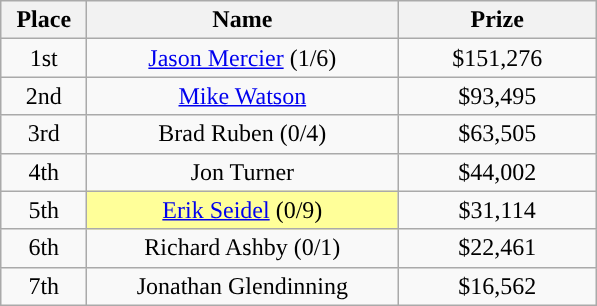<table class="wikitable">
<tr>
<th width="50">Place</th>
<th width="200">Name</th>
<th width="125">Prize</th>
</tr>
<tr>
<td align = "center">1st</td>
<td align = "center"> <a href='#'>Jason Mercier</a> (1/6)</td>
<td align = "center">$151,276</td>
</tr>
<tr>
<td align = "center">2nd</td>
<td align = "center"> <a href='#'>Mike Watson</a></td>
<td align = "center">$93,495</td>
</tr>
<tr>
<td align = "center">3rd</td>
<td align = "center"> Brad Ruben (0/4)</td>
<td align = "center">$63,505</td>
</tr>
<tr>
<td align = "center">4th</td>
<td align = "center"> Jon Turner</td>
<td align = "center">$44,002</td>
</tr>
<tr>
<td align = "center">5th</td>
<td align="center" style="background-color:#FFFF99;"> <a href='#'>Erik Seidel</a> (0/9)</td>
<td align = "center">$31,114</td>
</tr>
<tr>
<td align = "center">6th</td>
<td align = "center"> Richard Ashby (0/1)</td>
<td align = "center">$22,461</td>
</tr>
<tr>
<td align = "center">7th</td>
<td align = "center"> Jonathan Glendinning</td>
<td align = "center">$16,562</td>
</tr>
</table>
